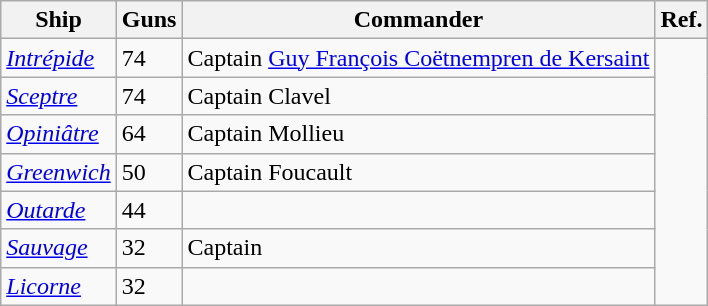<table class="wikitable">
<tr>
<th>Ship</th>
<th>Guns</th>
<th>Commander</th>
<th>Ref.</th>
</tr>
<tr>
<td><a href='#'><em>Intrépide</em></a></td>
<td>74</td>
<td>Captain <a href='#'>Guy François Coëtnempren de Kersaint</a></td>
<td rowspan=7></td>
</tr>
<tr>
<td><a href='#'><em>Sceptre</em></a></td>
<td>74</td>
<td>Captain Clavel</td>
</tr>
<tr>
<td><a href='#'><em>Opiniâtre</em></a></td>
<td>64</td>
<td>Captain Mollieu</td>
</tr>
<tr>
<td><a href='#'><em>Greenwich</em></a></td>
<td>50</td>
<td>Captain Foucault</td>
</tr>
<tr>
<td><a href='#'><em>Outarde</em></a></td>
<td>44</td>
<td></td>
</tr>
<tr>
<td><a href='#'><em>Sauvage</em></a></td>
<td>32</td>
<td>Captain </td>
</tr>
<tr>
<td><a href='#'><em>Licorne</em></a></td>
<td>32</td>
<td></td>
</tr>
</table>
